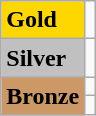<table class="wikitable">
<tr>
<td bgcolor="gold"><strong>Gold</strong></td>
<td></td>
</tr>
<tr>
<td bgcolor="silver"><strong>Silver</strong></td>
<td></td>
</tr>
<tr>
<td rowspan="2" bgcolor="#cc9966"><strong>Bronze</strong></td>
<td></td>
</tr>
<tr>
<td></td>
</tr>
</table>
